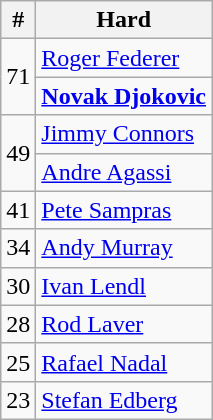<table class=wikitable style="display:inline-table;">
<tr>
<th>#</th>
<th>Hard</th>
</tr>
<tr>
<td rowspan="2">71</td>
<td> <a href='#'>Roger Federer</a></td>
</tr>
<tr>
<td> <strong><a href='#'>Novak Djokovic</a></strong></td>
</tr>
<tr>
<td rowspan="2">49</td>
<td> <a href='#'>Jimmy Connors</a></td>
</tr>
<tr>
<td> <a href='#'>Andre Agassi</a></td>
</tr>
<tr>
<td>41</td>
<td> <a href='#'>Pete Sampras</a></td>
</tr>
<tr>
<td>34</td>
<td> <a href='#'>Andy Murray</a></td>
</tr>
<tr>
<td>30</td>
<td> <a href='#'>Ivan Lendl</a></td>
</tr>
<tr>
<td>28</td>
<td> <a href='#'>Rod Laver</a></td>
</tr>
<tr>
<td>25</td>
<td> <a href='#'>Rafael Nadal</a></td>
</tr>
<tr>
<td>23</td>
<td> <a href='#'>Stefan Edberg</a></td>
</tr>
</table>
